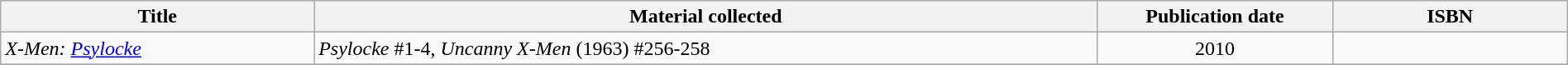<table class="wikitable" width="100%">
<tr>
<th width=20%>Title</th>
<th width=50%>Material collected</th>
<th width=15%>Publication date</th>
<th width=15%>ISBN</th>
</tr>
<tr>
<td><em>X-Men: <a href='#'>Psylocke</a></em></td>
<td><em>Psylocke</em> #1-4, <em>Uncanny X-Men</em> (1963) #256-258</td>
<td align="center">2010</td>
<td align="center"></td>
</tr>
<tr>
</tr>
</table>
